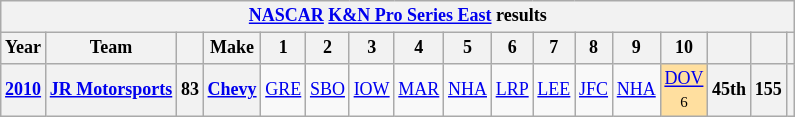<table class="wikitable" style="text-align:center; font-size:75%">
<tr>
<th colspan=45><a href='#'>NASCAR</a> <a href='#'>K&N Pro Series East</a> results</th>
</tr>
<tr>
<th scope="col">Year</th>
<th scope="col">Team</th>
<th scope="col"></th>
<th scope="col">Make</th>
<th scope="col">1</th>
<th scope="col">2</th>
<th scope="col">3</th>
<th scope="col">4</th>
<th scope="col">5</th>
<th scope="col">6</th>
<th scope="col">7</th>
<th scope="col">8</th>
<th scope="col">9</th>
<th scope="col">10</th>
<th scope="col"></th>
<th scope="col"></th>
<th scope="col"></th>
</tr>
<tr>
<th scope="row"><a href='#'>2010</a></th>
<th nowrap><a href='#'>JR Motorsports</a></th>
<th>83</th>
<th><a href='#'>Chevy</a></th>
<td><a href='#'>GRE</a></td>
<td><a href='#'>SBO</a></td>
<td><a href='#'>IOW</a></td>
<td><a href='#'>MAR</a></td>
<td><a href='#'>NHA</a></td>
<td><a href='#'>LRP</a></td>
<td><a href='#'>LEE</a></td>
<td><a href='#'>JFC</a></td>
<td><a href='#'>NHA</a></td>
<td style="background:#FFDF9F;"><a href='#'>DOV</a><br><small>6</small></td>
<th>45th</th>
<th>155</th>
<th></th>
</tr>
</table>
